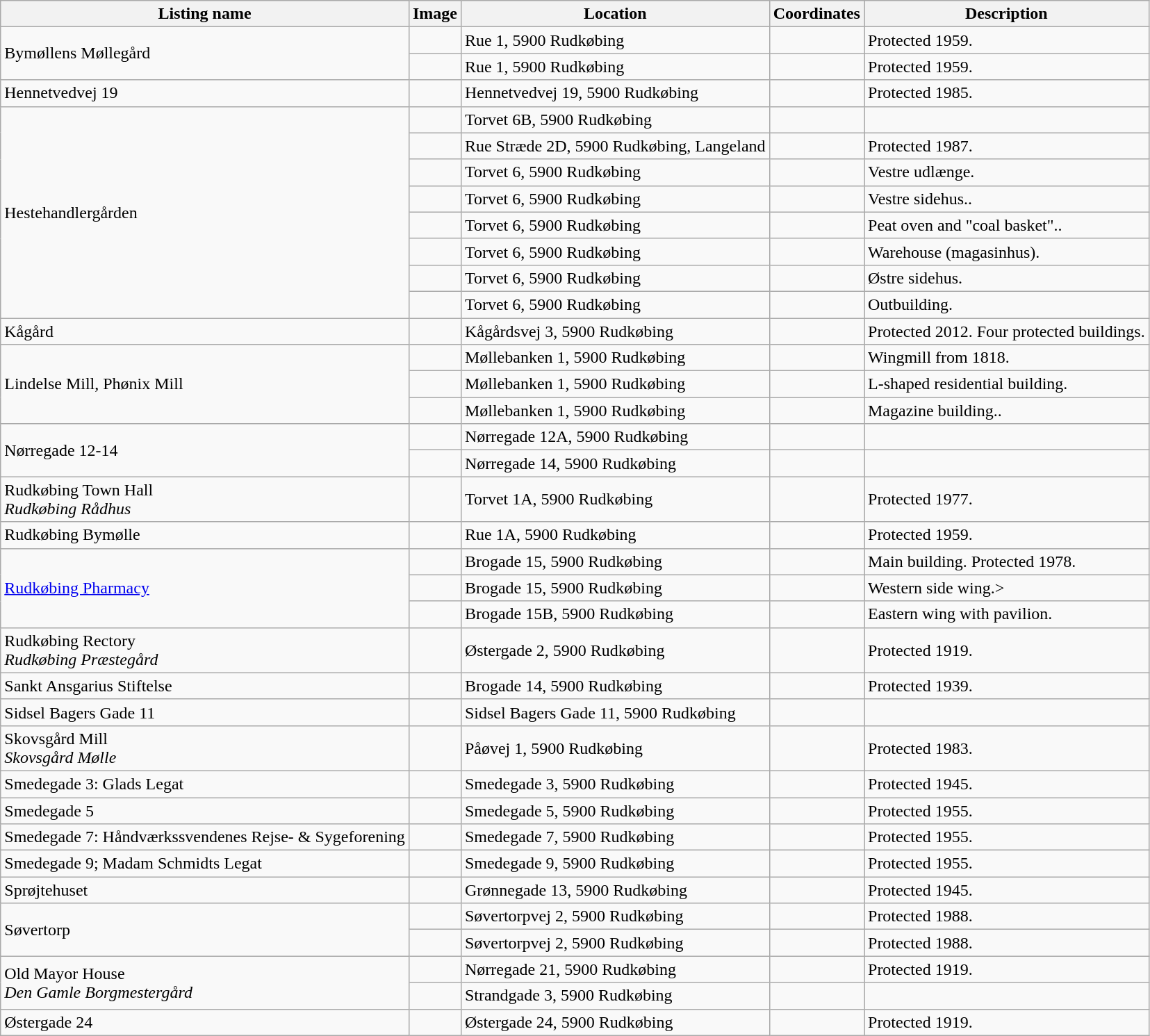<table class="wikitable sortable">
<tr>
<th>Listing name</th>
<th>Image</th>
<th>Location</th>
<th>Coordinates</th>
<th>Description</th>
</tr>
<tr>
<td rowspan="2">Bymøllens Møllegård</td>
<td></td>
<td>Rue 1, 5900 Rudkøbing</td>
<td></td>
<td>Protected 1959.</td>
</tr>
<tr>
<td></td>
<td>Rue 1, 5900 Rudkøbing</td>
<td></td>
<td>Protected 1959.</td>
</tr>
<tr>
<td>Hennetvedvej 19</td>
<td></td>
<td>Hennetvedvej 19, 5900 Rudkøbing</td>
<td></td>
<td>Protected 1985.</td>
</tr>
<tr>
<td rowspan="8">Hestehandlergården</td>
<td></td>
<td>Torvet 6B, 5900 Rudkøbing</td>
<td></td>
<td></td>
</tr>
<tr>
<td></td>
<td>Rue Stræde 2D, 5900 Rudkøbing, Langeland</td>
<td></td>
<td>Protected 1987.</td>
</tr>
<tr>
<td></td>
<td>Torvet 6, 5900 Rudkøbing</td>
<td></td>
<td>Vestre udlænge.</td>
</tr>
<tr>
<td></td>
<td>Torvet 6, 5900 Rudkøbing</td>
<td></td>
<td>Vestre sidehus..</td>
</tr>
<tr>
<td></td>
<td>Torvet 6, 5900 Rudkøbing</td>
<td></td>
<td>Peat oven and "coal basket"..</td>
</tr>
<tr>
<td></td>
<td>Torvet 6, 5900 Rudkøbing</td>
<td></td>
<td>Warehouse (magasinhus).</td>
</tr>
<tr>
<td></td>
<td>Torvet 6, 5900 Rudkøbing</td>
<td></td>
<td>Østre sidehus.</td>
</tr>
<tr>
<td></td>
<td>Torvet 6, 5900 Rudkøbing</td>
<td></td>
<td>Outbuilding.</td>
</tr>
<tr>
<td>Kågård</td>
<td></td>
<td>Kågårdsvej 3, 5900 Rudkøbing</td>
<td></td>
<td>Protected 2012. Four protected buildings.</td>
</tr>
<tr>
<td rowspan="3">Lindelse Mill, Phønix Mill</td>
<td></td>
<td>Møllebanken 1, 5900 Rudkøbing</td>
<td></td>
<td>Wingmill from 1818.</td>
</tr>
<tr>
<td></td>
<td>Møllebanken 1, 5900 Rudkøbing</td>
<td></td>
<td>L-shaped residential building.</td>
</tr>
<tr>
<td></td>
<td>Møllebanken 1, 5900 Rudkøbing</td>
<td></td>
<td>Magazine building..</td>
</tr>
<tr>
<td rowspan="2">Nørregade 12-14</td>
<td></td>
<td>Nørregade 12A, 5900 Rudkøbing</td>
<td></td>
<td></td>
</tr>
<tr>
<td></td>
<td>Nørregade 14, 5900 Rudkøbing</td>
<td></td>
<td></td>
</tr>
<tr>
<td>Rudkøbing Town Hall<br><em>Rudkøbing Rådhus</em></td>
<td></td>
<td>Torvet 1A, 5900 Rudkøbing</td>
<td></td>
<td>Protected 1977.</td>
</tr>
<tr>
<td>Rudkøbing Bymølle</td>
<td></td>
<td>Rue 1A, 5900 Rudkøbing</td>
<td></td>
<td>Protected 1959.</td>
</tr>
<tr>
<td rowspan="3"><a href='#'>Rudkøbing Pharmacy</a></td>
<td></td>
<td>Brogade 15, 5900 Rudkøbing</td>
<td></td>
<td>Main building. Protected 1978.</td>
</tr>
<tr>
<td></td>
<td>Brogade 15, 5900 Rudkøbing</td>
<td></td>
<td>Western side wing.></td>
</tr>
<tr>
<td></td>
<td>Brogade 15B, 5900 Rudkøbing</td>
<td></td>
<td>Eastern wing with pavilion.</td>
</tr>
<tr>
<td>Rudkøbing Rectory<br><em>Rudkøbing Præstegård</em></td>
<td></td>
<td>Østergade 2, 5900 Rudkøbing</td>
<td></td>
<td>Protected 1919.</td>
</tr>
<tr>
<td>Sankt Ansgarius Stiftelse</td>
<td></td>
<td>Brogade 14, 5900 Rudkøbing</td>
<td></td>
<td>Protected 1939.</td>
</tr>
<tr>
<td>Sidsel Bagers Gade 11</td>
<td></td>
<td>Sidsel Bagers Gade 11, 5900 Rudkøbing</td>
<td></td>
<td></td>
</tr>
<tr>
<td>Skovsgård Mill<br><em>Skovsgård Mølle</em></td>
<td></td>
<td>Påøvej 1, 5900 Rudkøbing</td>
<td></td>
<td>Protected 1983.</td>
</tr>
<tr>
<td>Smedegade 3: Glads Legat</td>
<td></td>
<td>Smedegade 3, 5900 Rudkøbing</td>
<td></td>
<td>Protected 1945.</td>
</tr>
<tr>
<td>Smedegade 5</td>
<td></td>
<td>Smedegade 5, 5900 Rudkøbing</td>
<td></td>
<td>Protected 1955.</td>
</tr>
<tr>
<td>Smedegade 7: Håndværkssvendenes Rejse- & Sygeforening</td>
<td></td>
<td>Smedegade 7, 5900 Rudkøbing</td>
<td></td>
<td>Protected 1955.</td>
</tr>
<tr>
<td>Smedegade 9; Madam Schmidts Legat</td>
<td></td>
<td>Smedegade 9, 5900 Rudkøbing</td>
<td></td>
<td>Protected 1955.</td>
</tr>
<tr>
<td>Sprøjtehuset</td>
<td></td>
<td>Grønnegade 13, 5900 Rudkøbing</td>
<td></td>
<td>Protected 1945.</td>
</tr>
<tr>
<td rowspan="2">Søvertorp</td>
<td></td>
<td>Søvertorpvej 2, 5900 Rudkøbing</td>
<td></td>
<td>Protected 1988.</td>
</tr>
<tr>
<td></td>
<td>Søvertorpvej 2, 5900 Rudkøbing</td>
<td></td>
<td>Protected 1988.</td>
</tr>
<tr>
<td rowspan="2">Old Mayor House<br><em>Den Gamle Borgmestergård</em></td>
<td></td>
<td>Nørregade 21, 5900 Rudkøbing</td>
<td></td>
<td>Protected 1919.</td>
</tr>
<tr>
<td></td>
<td>Strandgade 3, 5900 Rudkøbing</td>
<td></td>
<td></td>
</tr>
<tr>
<td>Østergade 24</td>
<td></td>
<td>Østergade 24, 5900 Rudkøbing</td>
<td></td>
<td>Protected 1919.</td>
</tr>
</table>
